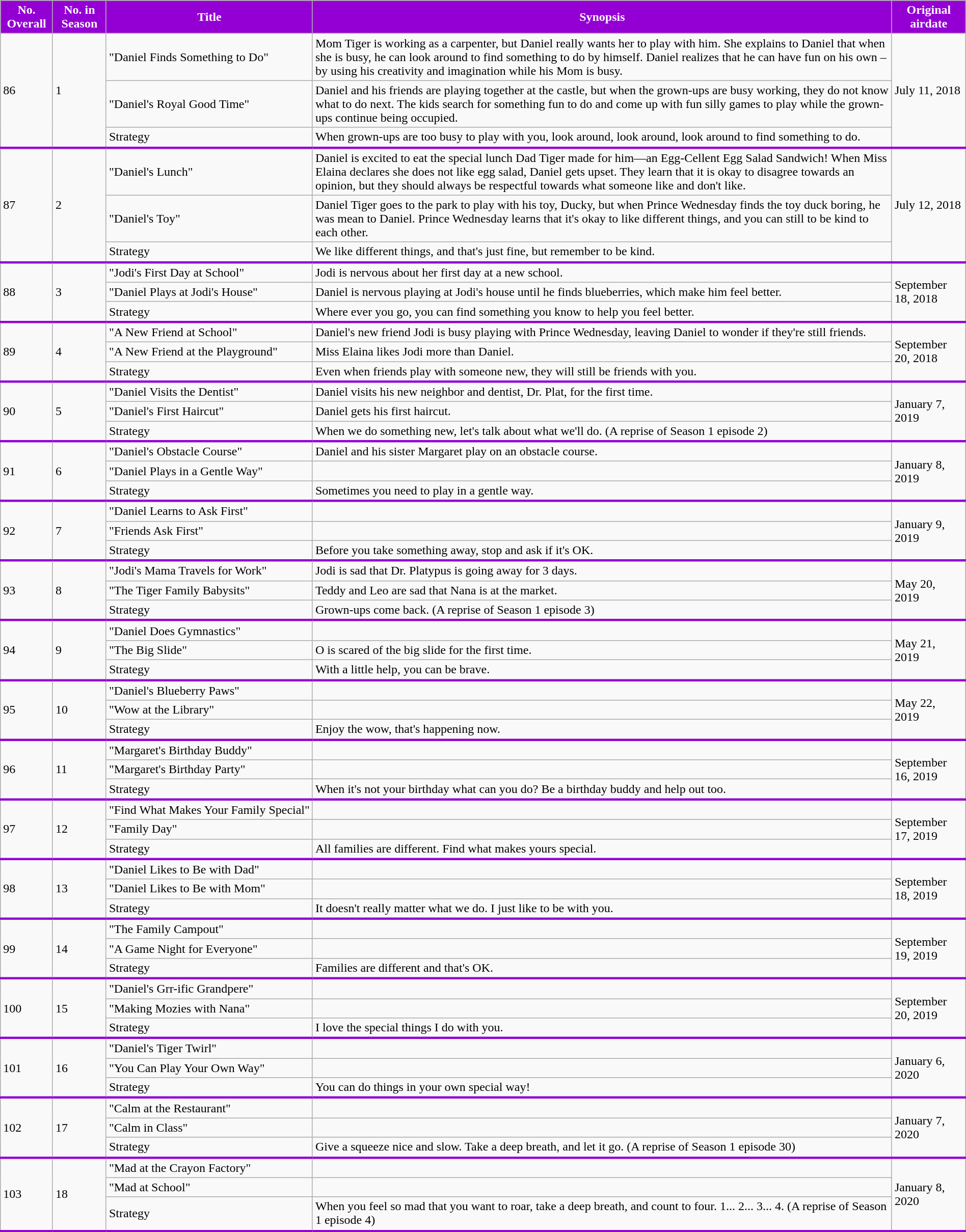<table style="width:100%;" class="wikitable plainrowheaders">
<tr>
<th style="background:#9400D3;;color:white">No. Overall</th>
<th style="background:#9400D3;;color:white">No. in Season</th>
<th style="background:#9400D3;;color:white">Title</th>
<th style="background:#9400D3;;color:white">Synopsis</th>
<th style="background:#9400D3;;color:white">Original airdate</th>
</tr>
<tr>
<td rowspan="3" style="border-bottom: 3px solid #9400D3">86</td>
<td rowspan="3" style="border-bottom: 3px solid #9400D3">1</td>
<td style="white-space:nowrap">"Daniel Finds Something to Do"</td>
<td>Mom Tiger is working as a carpenter, but Daniel really wants her to play with him. She explains to Daniel that when she is busy, he can look around to find something to do by himself. Daniel realizes that he can have fun on his own – by using his creativity and imagination while his Mom is busy.</td>
<td rowspan="3" style="border-bottom: 3px solid #9400D3;">July 11, 2018</td>
</tr>
<tr>
<td>"Daniel's Royal Good Time"</td>
<td>Daniel and his friends are playing together at the castle, but when the grown-ups are busy working, they do not know what to do next. The kids search for something fun to do and come up with fun silly games to play while the grown-ups continue being occupied.</td>
</tr>
<tr>
<td style="border-bottom: 3px solid #9400D3;">Strategy</td>
<td style="border-bottom: 3px solid #9400D3;">When grown-ups are too busy to play with you, look around, look around, look around to find something to do.</td>
</tr>
<tr>
<td rowspan="3" style="border-bottom: 3px solid #9400D3">87</td>
<td rowspan="3" style="border-bottom: 3px solid #9400D3">2</td>
<td style="white-space:nowrap">"Daniel's Lunch"</td>
<td>Daniel is excited to eat the special lunch Dad Tiger made for him—an Egg-Cellent Egg Salad Sandwich! When Miss Elaina declares she does not like egg salad, Daniel gets upset. They learn that it is okay to disagree towards an opinion, but they should always be respectful towards what someone like and don't like.</td>
<td rowspan="3" style="border-bottom: 3px solid #9400D3;">July 12, 2018</td>
</tr>
<tr>
<td>"Daniel's Toy"</td>
<td>Daniel Tiger goes to the park to play with his toy, Ducky, but when Prince Wednesday finds the toy duck boring, he was mean to Daniel. Prince Wednesday learns that it's okay to like different things, and you can still to be kind to each other.</td>
</tr>
<tr>
<td style="border-bottom: 3px solid #9400D3;">Strategy</td>
<td style="border-bottom: 3px solid #9400D3;">We like different things, and that's just fine, but remember to be kind.</td>
</tr>
<tr>
<td rowspan="3" style="border-bottom: 3px solid #9400D3">88</td>
<td rowspan="3" style="border-bottom: 3px solid #9400D3">3</td>
<td style="white-space:nowrap">"Jodi's First Day at School"</td>
<td>Jodi is nervous about her first day at a new school.</td>
<td rowspan="3" style="border-bottom: 3px solid #9400D3;">September 18, 2018</td>
</tr>
<tr>
<td>"Daniel Plays at Jodi's House"</td>
<td>Daniel is nervous playing at Jodi's house until he finds blueberries, which make him feel better.</td>
</tr>
<tr>
<td style="border-bottom: 3px solid #9400D3;">Strategy</td>
<td style="border-bottom: 3px solid #9400D3;">Where ever you go, you can find something you know to help you feel better.</td>
</tr>
<tr>
<td rowspan="3" style="border-bottom: 3px solid #9400D3">89</td>
<td rowspan="3" style="border-bottom: 3px solid #9400D3">4</td>
<td style="white-space:nowrap">"A New Friend at School"</td>
<td>Daniel's new friend Jodi is busy playing with Prince Wednesday, leaving Daniel to wonder if they're still friends.</td>
<td rowspan="3" style="border-bottom: 3px solid #9400D3;">September 20, 2018</td>
</tr>
<tr>
<td>"A New Friend at the Playground"</td>
<td>Miss Elaina likes Jodi more than Daniel.</td>
</tr>
<tr>
<td style="border-bottom: 3px solid #9400D3;">Strategy</td>
<td style="border-bottom: 3px solid #9400D3;">Even when friends play with someone new, they will still be friends with you.</td>
</tr>
<tr>
<td rowspan="3" style="border-bottom: 3px solid #9400D3">90</td>
<td rowspan="3" style="border-bottom: 3px solid #9400D3">5</td>
<td style="white-space:nowrap">"Daniel Visits the Dentist"</td>
<td>Daniel visits his new neighbor and dentist, Dr. Plat, for the first time.</td>
<td rowspan="3" style="border-bottom: 3px solid #9400D3;">January 7, 2019</td>
</tr>
<tr>
<td>"Daniel's First Haircut"</td>
<td>Daniel gets his first haircut.</td>
</tr>
<tr>
<td style="border-bottom: 3px solid #9400D3;">Strategy</td>
<td style="border-bottom: 3px solid #9400D3;">When we do something new, let's talk about what we'll do. (A reprise of Season 1 episode 2)</td>
</tr>
<tr>
<td rowspan="3" style="border-bottom: 3px solid #9400D3">91</td>
<td rowspan="3" style="border-bottom: 3px solid #9400D3">6</td>
<td style="white-space:nowrap">"Daniel's Obstacle Course"</td>
<td>Daniel and his sister Margaret play on an obstacle course.</td>
<td rowspan="3" style="border-bottom: 3px solid #9400D3;">January 8, 2019</td>
</tr>
<tr>
<td>"Daniel Plays in a Gentle Way"</td>
<td></td>
</tr>
<tr>
<td style="border-bottom: 3px solid #9400D3;">Strategy</td>
<td style="border-bottom: 3px solid #9400D3;">Sometimes you need to play in a gentle way.</td>
</tr>
<tr>
<td rowspan="3" style="border-bottom: 3px solid #9400D3">92</td>
<td rowspan="3" style="border-bottom: 3px solid #9400D3">7</td>
<td style="white-space:nowrap">"Daniel Learns to Ask First"</td>
<td></td>
<td rowspan="3" style="border-bottom: 3px solid #9400D3;">January 9, 2019</td>
</tr>
<tr>
<td>"Friends Ask First"</td>
<td></td>
</tr>
<tr>
<td style="border-bottom: 3px solid #9400D3;">Strategy</td>
<td style="border-bottom: 3px solid #9400D3;">Before you take something away, stop and ask if it's OK.</td>
</tr>
<tr>
<td rowspan="3" style="border-bottom: 3px solid #9400D3">93</td>
<td rowspan="3" style="border-bottom: 3px solid #9400D3">8</td>
<td style="white-space:nowrap">"Jodi's Mama Travels for Work"</td>
<td>Jodi is sad that Dr. Platypus is going away for 3 days.</td>
<td rowspan="3" style="border-bottom: 3px solid #9400D3;">May 20, 2019</td>
</tr>
<tr>
<td>"The Tiger Family Babysits"</td>
<td>Teddy and Leo are sad that Nana is at the market.</td>
</tr>
<tr>
<td style="border-bottom: 3px solid #9400D3;">Strategy</td>
<td style="border-bottom: 3px solid #9400D3;">Grown-ups come back. (A reprise of Season 1 episode 3)</td>
</tr>
<tr>
<td rowspan="3" style="border-bottom: 3px solid #9400D3">94</td>
<td rowspan="3" style="border-bottom: 3px solid #9400D3">9</td>
<td style="white-space:nowrap">"Daniel Does Gymnastics"</td>
<td></td>
<td rowspan="3" style="border-bottom: 3px solid #9400D3;">May 21, 2019</td>
</tr>
<tr>
<td>"The Big Slide"</td>
<td>O is scared of the big slide for the first time.</td>
</tr>
<tr>
<td style="border-bottom: 3px solid #9400D3;">Strategy</td>
<td style="border-bottom: 3px solid #9400D3;">With a little help, you can be brave.</td>
</tr>
<tr>
<td rowspan="3" style="border-bottom: 3px solid #9400D3">95</td>
<td rowspan="3" style="border-bottom: 3px solid #9400D3">10</td>
<td style="white-space:nowrap">"Daniel's Blueberry Paws"</td>
<td></td>
<td rowspan="3" style="border-bottom: 3px solid #9400D3;">May 22, 2019</td>
</tr>
<tr>
<td>"Wow at the Library"</td>
<td></td>
</tr>
<tr>
<td style="border-bottom: 3px solid #9400D3;">Strategy</td>
<td style="border-bottom: 3px solid #9400D3;">Enjoy the wow, that's happening now.</td>
</tr>
<tr>
<td rowspan="3" style="border-bottom: 3px solid #9400D3">96</td>
<td rowspan="3" style="border-bottom: 3px solid #9400D3">11</td>
<td style="white-space:nowrap">"Margaret's Birthday Buddy"</td>
<td></td>
<td rowspan="3" style="border-bottom: 3px solid #9400D3;">September 16, 2019</td>
</tr>
<tr>
<td>"Margaret's Birthday Party"</td>
<td></td>
</tr>
<tr>
<td style="border-bottom: 3px solid #9400D3;">Strategy</td>
<td style="border-bottom: 3px solid #9400D3;">When it's not your birthday what can you do? Be a birthday buddy and help out too.</td>
</tr>
<tr>
<td rowspan="3" style="border-bottom: 3px solid #9400D3">97</td>
<td rowspan="3" style="border-bottom: 3px solid #9400D3">12</td>
<td style="white-space:nowrap">"Find What Makes Your Family Special"</td>
<td></td>
<td rowspan="3" style="border-bottom: 3px solid #9400D3;">September 17, 2019</td>
</tr>
<tr>
<td>"Family Day"</td>
<td></td>
</tr>
<tr>
<td style="border-bottom: 3px solid #9400D3;">Strategy</td>
<td style="border-bottom: 3px solid #9400D3;">All families are different. Find what makes yours special.</td>
</tr>
<tr>
<td rowspan="3" style="border-bottom: 3px solid #9400D3">98</td>
<td rowspan="3" style="border-bottom: 3px solid #9400D3">13</td>
<td style="white-space:nowrap">"Daniel Likes to Be with Dad"</td>
<td></td>
<td rowspan="3" style="border-bottom: 3px solid #9400D3;">September 18, 2019</td>
</tr>
<tr>
<td>"Daniel Likes to Be with Mom"</td>
<td></td>
</tr>
<tr>
<td style="border-bottom: 3px solid #9400D3;">Strategy</td>
<td style="border-bottom: 3px solid #9400D3;">It doesn't really matter what we do. I just like to be with you.</td>
</tr>
<tr>
<td rowspan="3" style="border-bottom: 3px solid #9400D3">99</td>
<td rowspan="3" style="border-bottom: 3px solid #9400D3">14</td>
<td style="white-space:nowrap">"The Family Campout"</td>
<td></td>
<td rowspan="3" style="border-bottom: 3px solid #9400D3;">September 19, 2019</td>
</tr>
<tr>
<td>"A Game Night for Everyone"</td>
<td></td>
</tr>
<tr>
<td style="border-bottom: 3px solid #9400D3;">Strategy</td>
<td style="border-bottom: 3px solid #9400D3;">Families are different and that's OK.</td>
</tr>
<tr>
<td rowspan="3" style="border-bottom: 3px solid #9400D3">100</td>
<td rowspan="3" style="border-bottom: 3px solid #9400D3">15</td>
<td style="white-space:nowrap">"Daniel's Grr-ific Grandpere"</td>
<td></td>
<td rowspan="3" style="border-bottom: 3px solid #9400D3;">September 20, 2019</td>
</tr>
<tr>
<td>"Making Mozies with Nana"</td>
<td></td>
</tr>
<tr>
<td style="border-bottom: 3px solid #9400D3;">Strategy</td>
<td style="border-bottom: 3px solid #9400D3;">I love the special things I do with you.</td>
</tr>
<tr>
<td rowspan="3" style="border-bottom: 3px solid #9400D3">101</td>
<td rowspan="3" style="border-bottom: 3px solid #9400D3">16</td>
<td style="white-space:nowrap">"Daniel's Tiger Twirl"</td>
<td></td>
<td rowspan="3" style="border-bottom: 3px solid #9400D3;">January 6, 2020</td>
</tr>
<tr>
<td>"You Can Play Your Own Way"</td>
<td></td>
</tr>
<tr>
<td style="border-bottom: 3px solid #9400D3;">Strategy</td>
<td style="border-bottom: 3px solid #9400D3;">You can do things in your own special way!</td>
</tr>
<tr>
<td rowspan="3" style="border-bottom: 3px solid #9400D3">102</td>
<td rowspan="3" style="border-bottom: 3px solid #9400D3">17</td>
<td style="white-space:nowrap">"Calm at the Restaurant"</td>
<td></td>
<td rowspan="3" style="border-bottom: 3px solid #9400D3;">January 7, 2020</td>
</tr>
<tr>
<td>"Calm in Class"</td>
<td></td>
</tr>
<tr>
<td style="border-bottom: 3px solid #9400D3;">Strategy</td>
<td style="border-bottom: 3px solid #9400D3;">Give a squeeze nice and slow. Take a deep breath, and let it go. (A reprise of Season 1 episode 30)</td>
</tr>
<tr>
<td rowspan="3" style="border-bottom: 3px solid #9400D3">103</td>
<td rowspan="3" style="border-bottom: 3px solid #9400D3">18</td>
<td style="white-space:nowrap">"Mad at the Crayon Factory"</td>
<td></td>
<td rowspan="3" style="border-bottom: 3px solid #9400D3;">January 8, 2020</td>
</tr>
<tr>
<td>"Mad at School"</td>
<td></td>
</tr>
<tr>
<td style="border-bottom: 3px solid #9400D3;">Strategy</td>
<td style="border-bottom: 3px solid #9400D3;">When you feel so mad that you want to roar, take a deep breath, and count to four. 1... 2... 3... 4. (A reprise of Season 1 episode 4)</td>
</tr>
</table>
